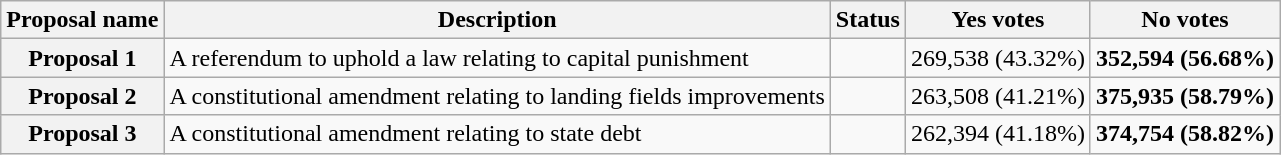<table class="wikitable sortable plainrowheaders">
<tr>
<th scope="col">Proposal name</th>
<th class="unsortable" scope="col">Description</th>
<th scope="col">Status</th>
<th scope="col">Yes votes</th>
<th scope="col">No votes</th>
</tr>
<tr>
<th scope="row">Proposal 1</th>
<td>A referendum to uphold a law relating to capital punishment</td>
<td></td>
<td>269,538 (43.32%)</td>
<td><strong>352,594 (56.68%)</strong></td>
</tr>
<tr>
<th scope="row">Proposal 2</th>
<td>A constitutional amendment relating to landing fields improvements</td>
<td></td>
<td>263,508 (41.21%)</td>
<td><strong>375,935 (58.79%)</strong></td>
</tr>
<tr>
<th scope="row">Proposal 3</th>
<td>A constitutional amendment relating to state debt</td>
<td></td>
<td>262,394 (41.18%)</td>
<td><strong>374,754 (58.82%)</strong></td>
</tr>
</table>
